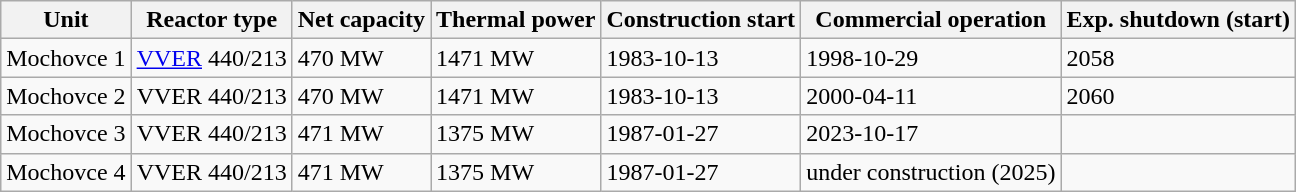<table class="wikitable">
<tr>
<th>Unit</th>
<th>Reactor type</th>
<th>Net capacity</th>
<th>Thermal power</th>
<th>Construction start</th>
<th>Commercial operation</th>
<th>Exp. shutdown (start)</th>
</tr>
<tr>
<td>Mochovce 1</td>
<td><a href='#'>VVER</a> 440/213</td>
<td>470 MW</td>
<td>1471 MW</td>
<td>1983-10-13</td>
<td>1998-10-29</td>
<td>2058</td>
</tr>
<tr>
<td>Mochovce 2</td>
<td>VVER 440/213</td>
<td>470 MW</td>
<td>1471 MW</td>
<td>1983-10-13</td>
<td>2000-04-11</td>
<td>2060</td>
</tr>
<tr>
<td>Mochovce 3</td>
<td>VVER 440/213</td>
<td>471 MW</td>
<td>1375 MW</td>
<td>1987-01-27</td>
<td>2023-10-17</td>
<td></td>
</tr>
<tr>
<td>Mochovce 4</td>
<td>VVER 440/213</td>
<td>471 MW</td>
<td>1375 MW</td>
<td>1987-01-27</td>
<td>under construction (2025)</td>
<td></td>
</tr>
</table>
